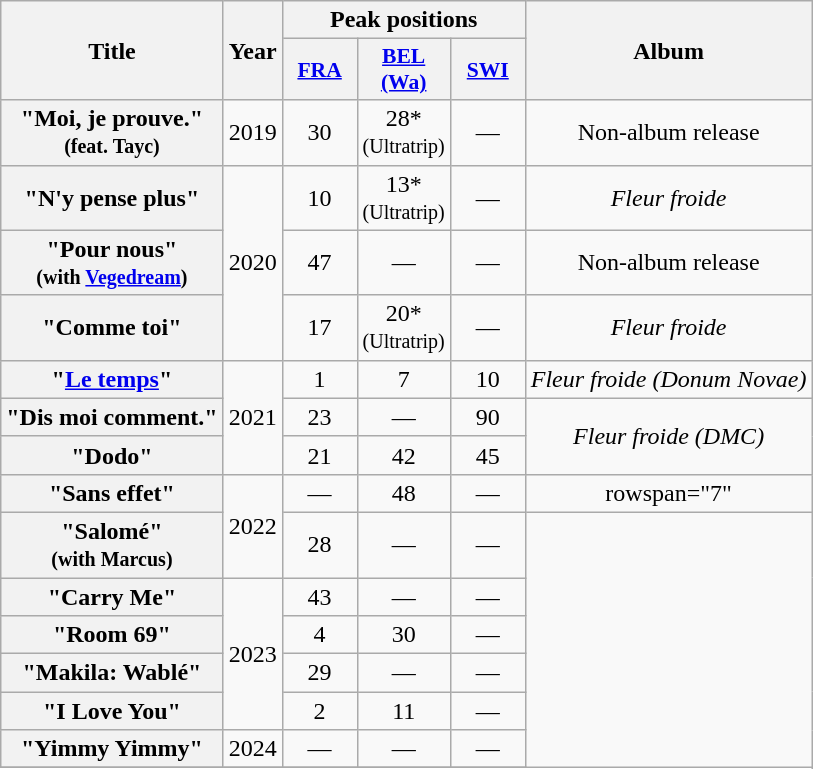<table class="wikitable plainrowheaders" style="text-align:center">
<tr>
<th scope="col" rowspan="2">Title</th>
<th scope="col" rowspan="2">Year</th>
<th scope="col" colspan="3">Peak positions</th>
<th scope="col" rowspan="2">Album</th>
</tr>
<tr>
<th scope="col" style="width:3em;font-size:90%;"><a href='#'>FRA</a><br></th>
<th scope="col" style="width:3em;font-size:90%;"><a href='#'>BEL<br>(Wa)</a><br></th>
<th scope="col" style="width:3em;font-size:90%;"><a href='#'>SWI</a><br></th>
</tr>
<tr>
<th scope="row">"Moi, je prouve."<br><small>(feat. Tayc)</small></th>
<td>2019</td>
<td>30</td>
<td>28*<br><small>(Ultratrip)</small></td>
<td>—</td>
<td>Non-album release</td>
</tr>
<tr>
<th scope="row">"N'y pense plus"</th>
<td rowspan=3>2020</td>
<td>10</td>
<td>13*<br><small>(Ultratrip)</small></td>
<td>—</td>
<td><em>Fleur froide</em></td>
</tr>
<tr>
<th scope="row">"Pour nous"<br><small>(with <a href='#'>Vegedream</a>)</small></th>
<td>47</td>
<td>—</td>
<td>—</td>
<td>Non-album release</td>
</tr>
<tr>
<th scope="row">"Comme toi"</th>
<td>17</td>
<td>20*<br><small>(Ultratrip)</small></td>
<td>—</td>
<td><em>Fleur froide</em></td>
</tr>
<tr>
<th scope="row">"<a href='#'>Le temps</a>"</th>
<td rowspan=3>2021</td>
<td>1</td>
<td>7</td>
<td>10</td>
<td><em>Fleur froide (Donum Novae)</em></td>
</tr>
<tr>
<th scope="row">"Dis moi comment."</th>
<td>23</td>
<td>—</td>
<td>90</td>
<td rowspan="2"><em>Fleur froide (DMC)</em></td>
</tr>
<tr>
<th scope="row">"Dodo"</th>
<td>21</td>
<td>42</td>
<td>45</td>
</tr>
<tr>
<th scope="row">"Sans effet"</th>
<td rowspan="2">2022</td>
<td>—</td>
<td>48</td>
<td>—</td>
<td>rowspan="7" </td>
</tr>
<tr>
<th scope="row">"Salomé"<br><small>(with Marcus)</small></th>
<td>28</td>
<td>—</td>
<td>—</td>
</tr>
<tr>
<th scope="row">"Carry Me"</th>
<td rowspan=4>2023</td>
<td>43</td>
<td>—</td>
<td>—</td>
</tr>
<tr>
<th scope="row">"Room 69"</th>
<td>4</td>
<td>30</td>
<td>—</td>
</tr>
<tr>
<th scope="row">"Makila: Wablé"<br></th>
<td>29</td>
<td>—</td>
<td>—</td>
</tr>
<tr>
<th scope="row">"I Love You"<br></th>
<td>2</td>
<td>11</td>
<td>—</td>
</tr>
<tr>
<th scope="row">"Yimmy Yimmy"<br></th>
<td>2024</td>
<td>—</td>
<td>—</td>
<td>—</td>
</tr>
<tr>
</tr>
</table>
